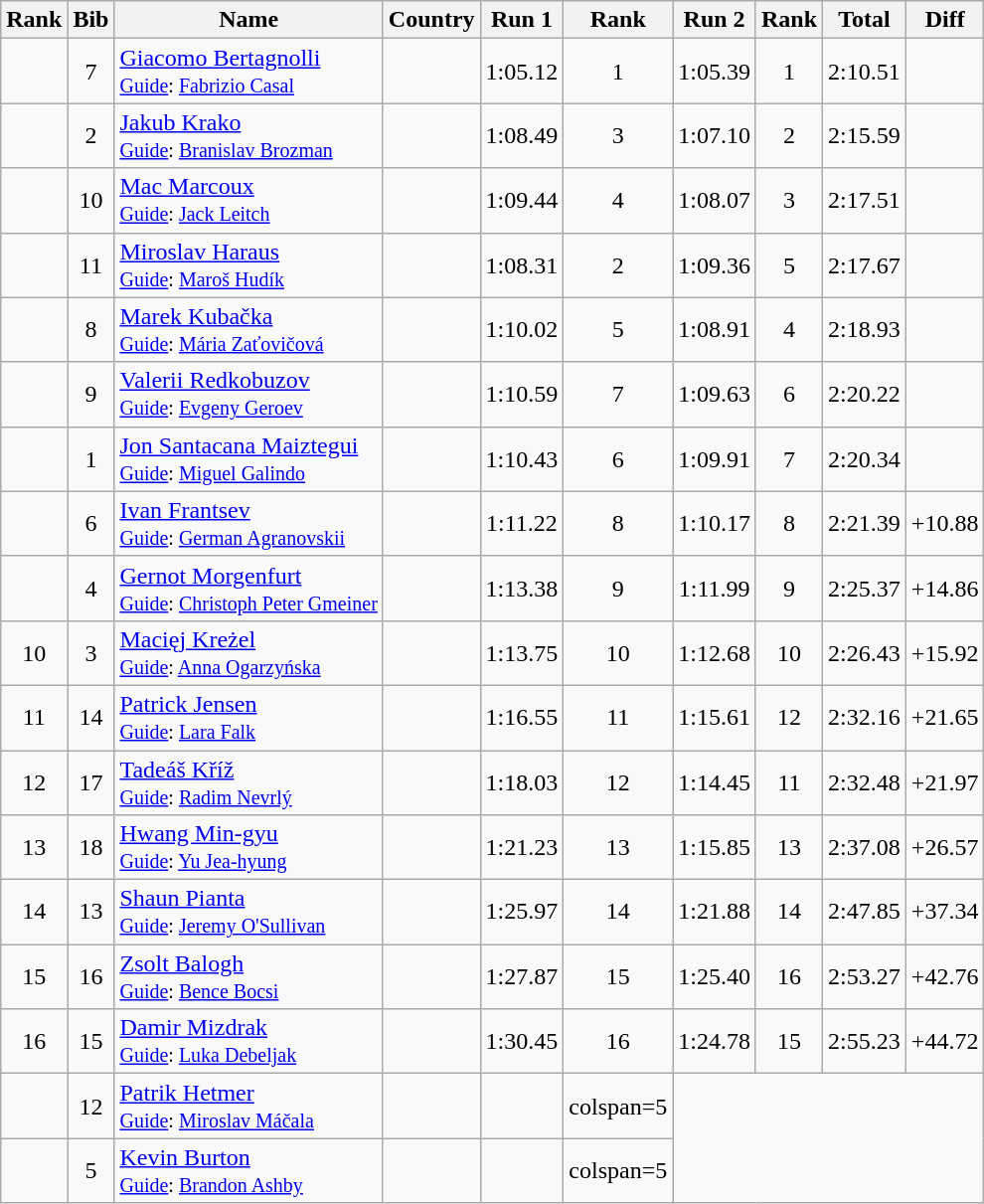<table class="wikitable sortable" style="text-align:center">
<tr>
<th>Rank</th>
<th>Bib</th>
<th>Name</th>
<th>Country</th>
<th>Run 1</th>
<th>Rank</th>
<th>Run 2</th>
<th>Rank</th>
<th>Total</th>
<th>Diff</th>
</tr>
<tr>
<td></td>
<td>7</td>
<td align="left"><a href='#'>Giacomo Bertagnolli</a><br><small><a href='#'>Guide</a>: <a href='#'>Fabrizio Casal</a></small></td>
<td align="left"></td>
<td>1:05.12</td>
<td>1</td>
<td>1:05.39</td>
<td>1</td>
<td>2:10.51</td>
<td></td>
</tr>
<tr>
<td></td>
<td>2</td>
<td align="left"><a href='#'>Jakub Krako</a><br><small><a href='#'>Guide</a>: <a href='#'>Branislav Brozman</a></small></td>
<td align="left"></td>
<td>1:08.49</td>
<td>3</td>
<td>1:07.10</td>
<td>2</td>
<td>2:15.59</td>
<td></td>
</tr>
<tr>
<td></td>
<td>10</td>
<td align="left"><a href='#'>Mac Marcoux</a><br><small><a href='#'>Guide</a>: <a href='#'>Jack Leitch</a></small></td>
<td align="left"></td>
<td>1:09.44</td>
<td>4</td>
<td>1:08.07</td>
<td>3</td>
<td>2:17.51</td>
<td></td>
</tr>
<tr>
<td></td>
<td>11</td>
<td align="left"><a href='#'>Miroslav Haraus</a><br><small><a href='#'>Guide</a>: <a href='#'>Maroš Hudík</a></small></td>
<td align="left"></td>
<td>1:08.31</td>
<td>2</td>
<td>1:09.36</td>
<td>5</td>
<td>2:17.67</td>
<td></td>
</tr>
<tr>
<td></td>
<td>8</td>
<td align="left"><a href='#'>Marek Kubačka</a><br><small><a href='#'>Guide</a>: <a href='#'>Mária Zaťovičová</a></small></td>
<td align="left"></td>
<td>1:10.02</td>
<td>5</td>
<td>1:08.91</td>
<td>4</td>
<td>2:18.93</td>
<td></td>
</tr>
<tr>
<td></td>
<td>9</td>
<td align="left"><a href='#'>Valerii Redkobuzov</a><br><small><a href='#'>Guide</a>: <a href='#'>Evgeny Geroev</a></small></td>
<td align="left"></td>
<td>1:10.59</td>
<td>7</td>
<td>1:09.63</td>
<td>6</td>
<td>2:20.22</td>
<td></td>
</tr>
<tr>
<td></td>
<td>1</td>
<td align="left"><a href='#'>Jon Santacana Maiztegui</a><br><small><a href='#'>Guide</a>: <a href='#'>Miguel Galindo</a></small></td>
<td align="left"></td>
<td>1:10.43</td>
<td>6</td>
<td>1:09.91</td>
<td>7</td>
<td>2:20.34</td>
<td></td>
</tr>
<tr>
<td></td>
<td>6</td>
<td align="left"><a href='#'>Ivan Frantsev</a><br><small><a href='#'>Guide</a>: <a href='#'>German Agranovskii</a></small></td>
<td align="left"></td>
<td>1:11.22</td>
<td>8</td>
<td>1:10.17</td>
<td>8</td>
<td>2:21.39</td>
<td>+10.88</td>
</tr>
<tr>
<td></td>
<td>4</td>
<td align="left"><a href='#'>Gernot Morgenfurt</a><br><small><a href='#'>Guide</a>: <a href='#'>Christoph Peter Gmeiner</a></small></td>
<td align="left"></td>
<td>1:13.38</td>
<td>9</td>
<td>1:11.99</td>
<td>9</td>
<td>2:25.37</td>
<td>+14.86</td>
</tr>
<tr>
<td>10</td>
<td>3</td>
<td align="left"><a href='#'>Macięj Kreżel</a><br><small><a href='#'>Guide</a>: <a href='#'>Anna Ogarzyńska</a></small></td>
<td align="left"></td>
<td>1:13.75</td>
<td>10</td>
<td>1:12.68</td>
<td>10</td>
<td>2:26.43</td>
<td>+15.92</td>
</tr>
<tr>
<td>11</td>
<td>14</td>
<td align="left"><a href='#'>Patrick Jensen</a><br><small><a href='#'>Guide</a>: <a href='#'>Lara Falk</a></small></td>
<td align="left"></td>
<td>1:16.55</td>
<td>11</td>
<td>1:15.61</td>
<td>12</td>
<td>2:32.16</td>
<td>+21.65</td>
</tr>
<tr>
<td>12</td>
<td>17</td>
<td align="left"><a href='#'>Tadeáš Kříž</a><br><small><a href='#'>Guide</a>: <a href='#'>Radim Nevrlý</a></small></td>
<td align="left"></td>
<td>1:18.03</td>
<td>12</td>
<td>1:14.45</td>
<td>11</td>
<td>2:32.48</td>
<td>+21.97</td>
</tr>
<tr>
<td>13</td>
<td>18</td>
<td align="left"><a href='#'>Hwang Min-gyu</a><br><small><a href='#'>Guide</a>: <a href='#'>Yu Jea-hyung</a></small></td>
<td align="left"></td>
<td>1:21.23</td>
<td>13</td>
<td>1:15.85</td>
<td>13</td>
<td>2:37.08</td>
<td>+26.57</td>
</tr>
<tr>
<td>14</td>
<td>13</td>
<td align="left"><a href='#'>Shaun Pianta</a><br><small><a href='#'>Guide</a>: <a href='#'>Jeremy O'Sullivan</a></small></td>
<td align="left"></td>
<td>1:25.97</td>
<td>14</td>
<td>1:21.88</td>
<td>14</td>
<td>2:47.85</td>
<td>+37.34</td>
</tr>
<tr>
<td>15</td>
<td>16</td>
<td align="left"><a href='#'>Zsolt Balogh</a><br><small><a href='#'>Guide</a>: <a href='#'>Bence Bocsi</a></small></td>
<td align="left"></td>
<td>1:27.87</td>
<td>15</td>
<td>1:25.40</td>
<td>16</td>
<td>2:53.27</td>
<td>+42.76</td>
</tr>
<tr>
<td>16</td>
<td>15</td>
<td align="left"><a href='#'>Damir Mizdrak</a><br><small><a href='#'>Guide</a>: <a href='#'>Luka Debeljak</a></small></td>
<td align="left"></td>
<td>1:30.45</td>
<td>16</td>
<td>1:24.78</td>
<td>15</td>
<td>2:55.23</td>
<td>+44.72</td>
</tr>
<tr>
<td></td>
<td>12</td>
<td align="left"><a href='#'>Patrik Hetmer</a><br><small><a href='#'>Guide</a>: <a href='#'>Miroslav Máčala</a></small></td>
<td align="left"></td>
<td></td>
<td>colspan=5 </td>
</tr>
<tr>
<td></td>
<td>5</td>
<td align="left"><a href='#'>Kevin Burton</a><br><small><a href='#'>Guide</a>: <a href='#'>Brandon Ashby</a></small></td>
<td align="left"></td>
<td></td>
<td>colspan=5 </td>
</tr>
</table>
